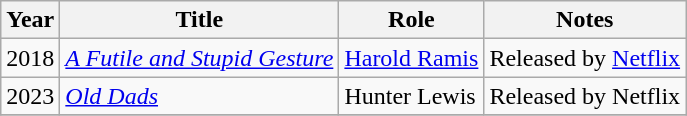<table class="wikitable">
<tr>
<th>Year</th>
<th>Title</th>
<th>Role</th>
<th>Notes</th>
</tr>
<tr>
<td>2018</td>
<td><em><a href='#'>A Futile and Stupid Gesture</a></em></td>
<td><a href='#'>Harold Ramis</a></td>
<td>Released by <a href='#'>Netflix</a></td>
</tr>
<tr>
<td>2023</td>
<td><em><a href='#'>Old Dads</a></em></td>
<td>Hunter Lewis</td>
<td>Released by Netflix</td>
</tr>
<tr>
</tr>
</table>
